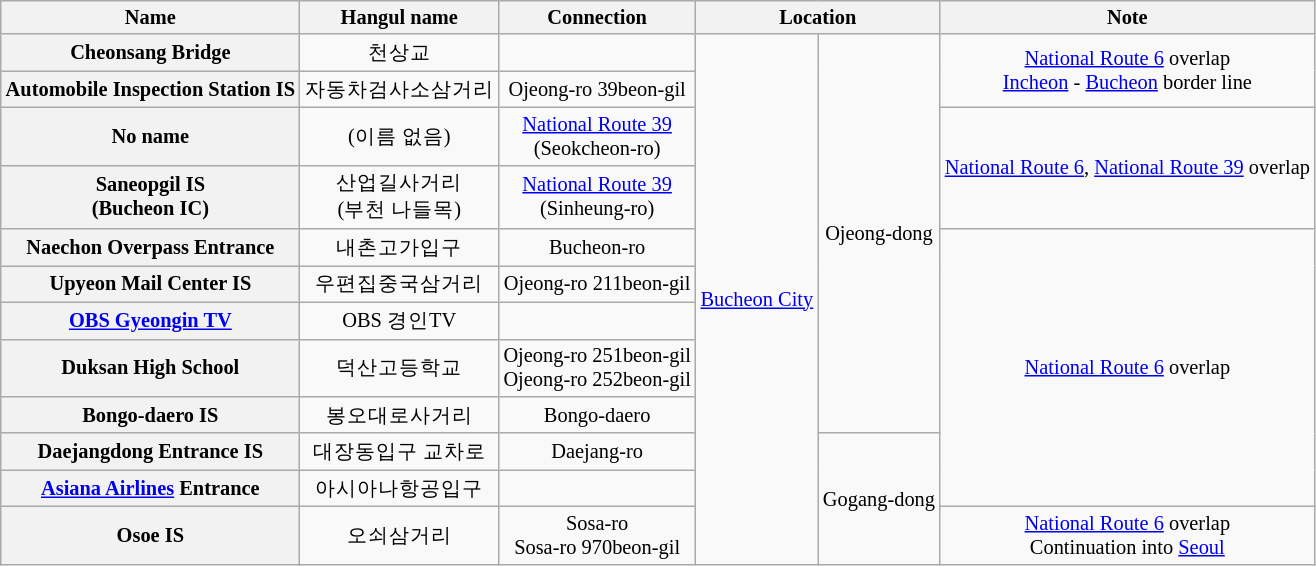<table class="wikitable" style="font-size: 85%; text-align: center;">
<tr>
<th>Name</th>
<th>Hangul name</th>
<th>Connection</th>
<th colspan="2">Location</th>
<th>Note</th>
</tr>
<tr>
<th>Cheonsang Bridge</th>
<td>천상교</td>
<td></td>
<td rowspan=12><a href='#'>Bucheon City</a></td>
<td rowspan=9>Ojeong-dong</td>
<td rowspan=2><a href='#'>National Route 6</a> overlap<br><a href='#'>Incheon</a> - <a href='#'>Bucheon</a> border line</td>
</tr>
<tr>
<th>Automobile Inspection Station IS</th>
<td>자동차검사소삼거리</td>
<td>Ojeong-ro 39beon-gil</td>
</tr>
<tr>
<th>No name</th>
<td>(이름 없음)</td>
<td><a href='#'>National Route 39</a><br>(Seokcheon-ro)</td>
<td rowspan=2><a href='#'>National Route 6</a>, <a href='#'>National Route 39</a> overlap</td>
</tr>
<tr>
<th>Saneopgil IS<br>(Bucheon IC)</th>
<td>산업길사거리<br>(부천 나들목)</td>
<td><a href='#'>National Route 39</a><br>(Sinheung-ro)</td>
</tr>
<tr>
<th>Naechon Overpass Entrance</th>
<td>내촌고가입구</td>
<td>Bucheon-ro</td>
<td rowspan=7><a href='#'>National Route 6</a> overlap</td>
</tr>
<tr>
<th>Upyeon Mail Center IS</th>
<td>우편집중국삼거리</td>
<td>Ojeong-ro 211beon-gil</td>
</tr>
<tr>
<th><a href='#'>OBS Gyeongin TV</a></th>
<td>OBS 경인TV</td>
<td></td>
</tr>
<tr>
<th>Duksan High School</th>
<td>덕산고등학교</td>
<td>Ojeong-ro 251beon-gil<br>Ojeong-ro 252beon-gil</td>
</tr>
<tr>
<th>Bongo-daero IS</th>
<td>봉오대로사거리</td>
<td>Bongo-daero</td>
</tr>
<tr>
<th>Daejangdong Entrance IS</th>
<td>대장동입구 교차로</td>
<td>Daejang-ro</td>
<td rowspan=3>Gogang-dong</td>
</tr>
<tr>
<th><a href='#'>Asiana Airlines</a> Entrance</th>
<td>아시아나항공입구</td>
<td></td>
</tr>
<tr>
<th>Osoe IS</th>
<td>오쇠삼거리</td>
<td>Sosa-ro<br>Sosa-ro 970beon-gil</td>
<td><a href='#'>National Route 6</a> overlap<br>Continuation into <a href='#'>Seoul</a></td>
</tr>
</table>
